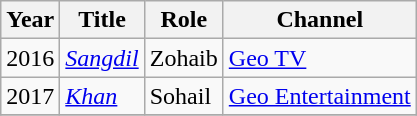<table class="wikitable">
<tr>
<th>Year</th>
<th>Title</th>
<th>Role</th>
<th>Channel</th>
</tr>
<tr>
<td>2016</td>
<td><em><a href='#'>Sangdil</a></em></td>
<td>Zohaib</td>
<td><a href='#'>Geo TV</a></td>
</tr>
<tr>
<td>2017</td>
<td><em><a href='#'>Khan</a></em></td>
<td>Sohail</td>
<td><a href='#'>Geo Entertainment</a></td>
</tr>
<tr>
</tr>
</table>
